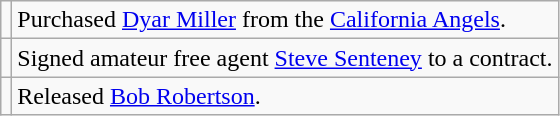<table class="wikitable">
<tr>
<td></td>
<td>Purchased <a href='#'>Dyar Miller</a> from the <a href='#'>California Angels</a>.</td>
</tr>
<tr>
<td></td>
<td>Signed amateur free agent <a href='#'>Steve Senteney</a> to a contract.</td>
</tr>
<tr>
<td></td>
<td>Released <a href='#'>Bob Robertson</a>.</td>
</tr>
</table>
